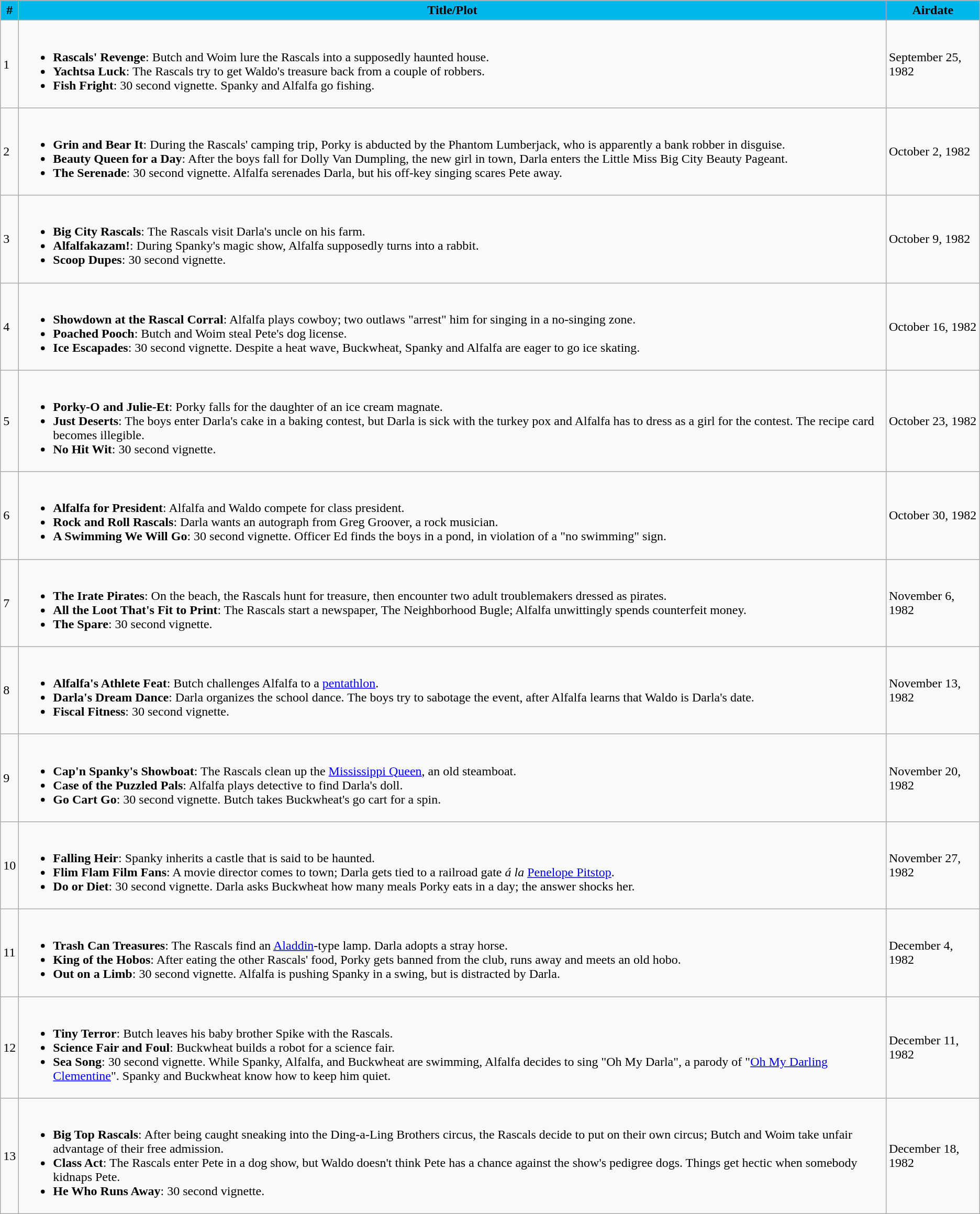<table class="wikitable">
<tr>
<th style="background-color: #00B7EB" width=10>#</th>
<th style="background-color: #00B7EB">Title/Plot</th>
<th style="background-color: #00B7EB">Airdate</th>
</tr>
<tr>
<td>1</td>
<td><br><ul><li><strong>Rascals' Revenge</strong>: Butch and Woim lure the Rascals into a supposedly haunted house.</li><li><strong>Yachtsa Luck</strong>: The Rascals try to get Waldo's treasure back from a couple of robbers.</li><li><strong>Fish Fright</strong>: 30 second vignette. Spanky and Alfalfa go fishing.</li></ul></td>
<td>September 25, 1982</td>
</tr>
<tr>
<td>2</td>
<td><br><ul><li><strong>Grin and Bear It</strong>: During the Rascals' camping trip, Porky is abducted by the Phantom Lumberjack, who is apparently a bank robber in disguise.</li><li><strong>Beauty Queen for a Day</strong>: After the boys fall for Dolly Van Dumpling, the new girl in town, Darla enters the Little Miss Big City Beauty Pageant.</li><li><strong>The Serenade</strong>: 30 second vignette. Alfalfa serenades Darla, but his off-key singing scares Pete away.</li></ul></td>
<td>October 2, 1982</td>
</tr>
<tr>
<td>3</td>
<td><br><ul><li><strong>Big City Rascals</strong>: The Rascals visit Darla's uncle on his farm.</li><li><strong>Alfalfakazam!</strong>: During Spanky's magic show, Alfalfa supposedly turns into a rabbit.</li><li><strong>Scoop Dupes</strong>: 30 second vignette.</li></ul></td>
<td>October 9, 1982</td>
</tr>
<tr>
<td>4</td>
<td><br><ul><li><strong>Showdown at the Rascal Corral</strong>: Alfalfa plays cowboy; two outlaws "arrest" him for singing in a no-singing zone.</li><li><strong>Poached Pooch</strong>: Butch and Woim steal Pete's dog license.</li><li><strong>Ice Escapades</strong>: 30 second vignette. Despite a heat wave, Buckwheat, Spanky and Alfalfa are eager to go ice skating.</li></ul></td>
<td>October 16, 1982</td>
</tr>
<tr>
<td>5</td>
<td><br><ul><li><strong>Porky-O and Julie-Et</strong>: Porky falls for the daughter of an ice cream magnate.</li><li><strong>Just Deserts</strong>: The boys enter Darla's cake in a baking contest, but Darla is sick with the turkey pox and Alfalfa has to dress as a girl for the contest. The recipe card becomes illegible.</li><li><strong>No Hit Wit</strong>: 30 second vignette.</li></ul></td>
<td>October 23, 1982</td>
</tr>
<tr>
<td>6</td>
<td><br><ul><li><strong>Alfalfa for President</strong>: Alfalfa and Waldo compete for class president.</li><li><strong>Rock and Roll Rascals</strong>: Darla wants an autograph from Greg Groover, a rock musician.</li><li><strong>A Swimming We Will Go</strong>: 30 second vignette. Officer Ed finds the boys in a pond, in violation of a "no swimming" sign.</li></ul></td>
<td>October 30, 1982</td>
</tr>
<tr>
<td>7</td>
<td><br><ul><li><strong>The Irate Pirates</strong>: On the beach, the Rascals hunt for treasure, then encounter two adult troublemakers dressed as pirates.</li><li><strong>All the Loot That's Fit to Print</strong>: The Rascals start a newspaper, The Neighborhood Bugle; Alfalfa unwittingly spends counterfeit money.</li><li><strong>The Spare</strong>: 30 second vignette.</li></ul></td>
<td>November 6, 1982</td>
</tr>
<tr>
<td>8</td>
<td><br><ul><li><strong>Alfalfa's Athlete Feat</strong>: Butch challenges Alfalfa to a <a href='#'>pentathlon</a>.</li><li><strong>Darla's Dream Dance</strong>: Darla organizes the school dance. The boys try to sabotage the event, after Alfalfa learns that Waldo is Darla's date.</li><li><strong>Fiscal Fitness</strong>: 30 second vignette.</li></ul></td>
<td>November 13, 1982</td>
</tr>
<tr>
<td>9</td>
<td><br><ul><li><strong>Cap'n Spanky's Showboat</strong>: The Rascals clean up the <a href='#'>Mississippi Queen</a>, an old steamboat.</li><li><strong>Case of the Puzzled Pals</strong>: Alfalfa plays detective to find Darla's doll.</li><li><strong>Go Cart Go</strong>: 30 second vignette. Butch takes Buckwheat's go cart for a spin.</li></ul></td>
<td>November 20, 1982</td>
</tr>
<tr>
<td>10</td>
<td><br><ul><li><strong>Falling Heir</strong>: Spanky inherits a castle that is said to be haunted.</li><li><strong>Flim Flam Film Fans</strong>: A movie director comes to town; Darla gets tied to a railroad gate <em>á la</em> <a href='#'>Penelope Pitstop</a>.</li><li><strong>Do or Diet</strong>: 30 second vignette. Darla asks Buckwheat how many meals Porky eats in a day; the answer shocks her.</li></ul></td>
<td>November 27, 1982</td>
</tr>
<tr>
<td>11</td>
<td><br><ul><li><strong>Trash Can Treasures</strong>: The Rascals find an <a href='#'>Aladdin</a>-type lamp. Darla adopts a stray horse.</li><li><strong>King of the Hobos</strong>: After eating the other Rascals' food, Porky gets banned from the club, runs away and meets an old hobo.</li><li><strong>Out on a Limb</strong>: 30 second vignette. Alfalfa is pushing Spanky in a swing, but is distracted by Darla.</li></ul></td>
<td>December 4, 1982</td>
</tr>
<tr>
<td>12</td>
<td><br><ul><li><strong>Tiny Terror</strong>: Butch leaves his baby brother Spike with the Rascals.</li><li><strong>Science Fair and Foul</strong>: Buckwheat builds a robot for a science fair.</li><li><strong>Sea Song</strong>: 30 second vignette. While Spanky, Alfalfa, and Buckwheat are swimming, Alfalfa decides to sing "Oh My Darla", a parody of "<a href='#'>Oh My Darling Clementine</a>". Spanky and Buckwheat know how to keep him quiet.</li></ul></td>
<td>December 11, 1982</td>
</tr>
<tr>
<td>13</td>
<td><br><ul><li><strong>Big Top Rascals</strong>: After being caught sneaking into the Ding-a-Ling Brothers circus, the Rascals decide to put on their own circus; Butch and Woim take unfair advantage of their free admission.</li><li><strong>Class Act</strong>: The Rascals enter Pete in a dog show, but Waldo doesn't think Pete has a chance against the show's pedigree dogs. Things get hectic when somebody kidnaps Pete.</li><li><strong>He Who Runs Away</strong>: 30 second vignette.</li></ul></td>
<td>December 18, 1982</td>
</tr>
</table>
